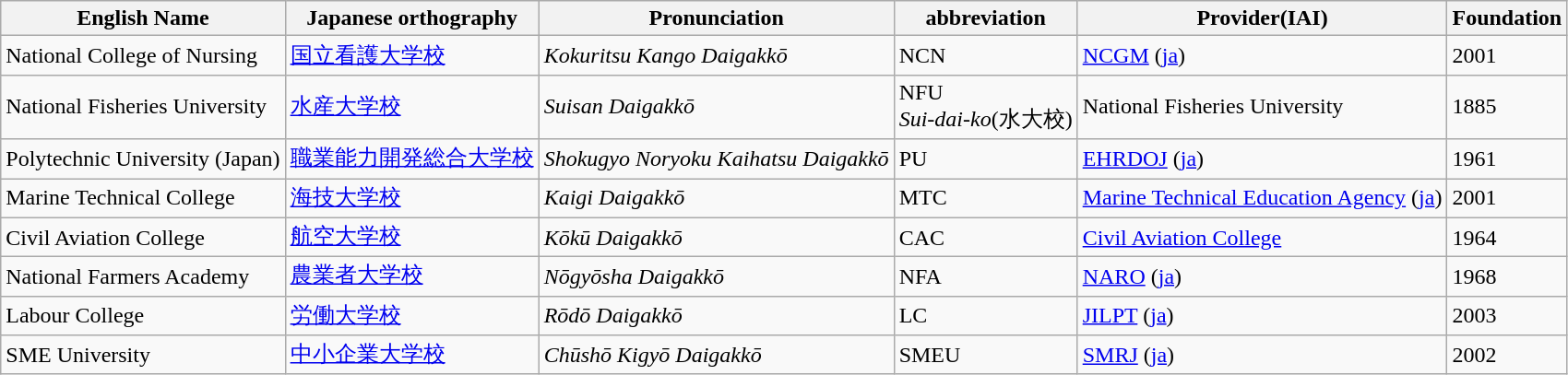<table class="wikitable">
<tr>
<th>English Name</th>
<th>Japanese orthography</th>
<th>Pronunciation</th>
<th>abbreviation</th>
<th>Provider(IAI)</th>
<th>Foundation</th>
</tr>
<tr>
<td>National College of Nursing</td>
<td><a href='#'>国立看護大学校</a></td>
<td><em>Kokuritsu Kango Daigakkō</em></td>
<td>NCN</td>
<td><a href='#'>NCGM</a> (<a href='#'>ja</a>)</td>
<td>2001</td>
</tr>
<tr>
<td>National Fisheries University</td>
<td><a href='#'>水産大学校</a></td>
<td><em>Suisan Daigakkō</em></td>
<td>NFU<br><em>Sui-dai-ko</em>(水大校)</td>
<td>National Fisheries University</td>
<td>1885</td>
</tr>
<tr>
<td>Polytechnic University (Japan)</td>
<td><a href='#'>職業能力開発総合大学校</a></td>
<td><em>Shokugyo Noryoku Kaihatsu Daigakkō</em></td>
<td>PU</td>
<td><a href='#'>EHRDOJ</a> (<a href='#'>ja</a>)</td>
<td>1961</td>
</tr>
<tr>
<td>Marine Technical College</td>
<td><a href='#'>海技大学校</a></td>
<td><em>Kaigi Daigakkō</em></td>
<td>MTC</td>
<td><a href='#'>Marine Technical Education Agency</a> (<a href='#'>ja</a>)</td>
<td>2001</td>
</tr>
<tr>
<td>Civil Aviation College</td>
<td><a href='#'>航空大学校</a></td>
<td><em>Kōkū Daigakkō</em></td>
<td>CAC</td>
<td><a href='#'>Civil Aviation College</a></td>
<td>1964</td>
</tr>
<tr>
<td>National Farmers Academy</td>
<td><a href='#'>農業者大学校</a></td>
<td><em>Nōgyōsha Daigakkō</em></td>
<td>NFA</td>
<td><a href='#'>NARO</a> (<a href='#'>ja</a>)</td>
<td>1968</td>
</tr>
<tr>
<td>Labour College</td>
<td><a href='#'>労働大学校</a></td>
<td><em>Rōdō Daigakkō</em></td>
<td>LC</td>
<td><a href='#'>JILPT</a> (<a href='#'>ja</a>)</td>
<td>2003</td>
</tr>
<tr>
<td>SME University</td>
<td><a href='#'>中小企業大学校</a></td>
<td><em>Chūshō Kigyō Daigakkō</em></td>
<td>SMEU</td>
<td><a href='#'>SMRJ</a> (<a href='#'>ja</a>)</td>
<td>2002</td>
</tr>
</table>
